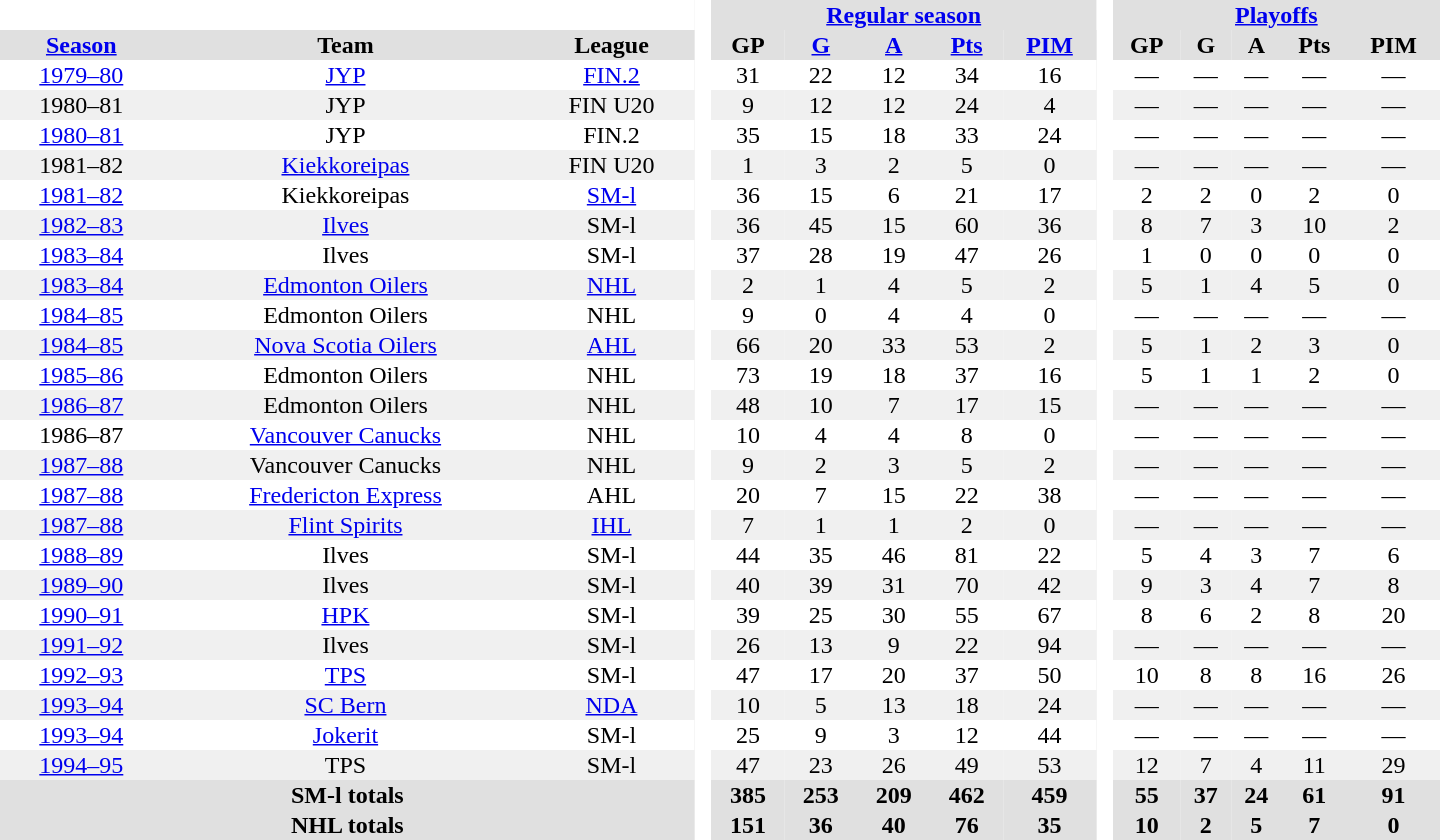<table border="0" cellpadding="1" cellspacing="0" style="text-align:center; width:60em;">
<tr style="background:#e0e0e0;">
<th colspan="3"  bgcolor="#ffffff"> </th>
<th rowspan="99" bgcolor="#ffffff"> </th>
<th colspan="5"><a href='#'>Regular season</a></th>
<th rowspan="99" bgcolor="#ffffff"> </th>
<th colspan="5"><a href='#'>Playoffs</a></th>
</tr>
<tr style="background:#e0e0e0;">
<th><a href='#'>Season</a></th>
<th>Team</th>
<th>League</th>
<th>GP</th>
<th><a href='#'>G</a></th>
<th><a href='#'>A</a></th>
<th><a href='#'>Pts</a></th>
<th><a href='#'>PIM</a></th>
<th>GP</th>
<th>G</th>
<th>A</th>
<th>Pts</th>
<th>PIM</th>
</tr>
<tr>
<td><a href='#'>1979–80</a></td>
<td><a href='#'>JYP</a></td>
<td><a href='#'>FIN.2</a></td>
<td>31</td>
<td>22</td>
<td>12</td>
<td>34</td>
<td>16</td>
<td>—</td>
<td>—</td>
<td>—</td>
<td>—</td>
<td>—</td>
</tr>
<tr bgcolor="#f0f0f0">
<td>1980–81</td>
<td>JYP</td>
<td>FIN U20</td>
<td>9</td>
<td>12</td>
<td>12</td>
<td>24</td>
<td>4</td>
<td>—</td>
<td>—</td>
<td>—</td>
<td>—</td>
<td>—</td>
</tr>
<tr>
<td><a href='#'>1980–81</a></td>
<td>JYP</td>
<td>FIN.2</td>
<td>35</td>
<td>15</td>
<td>18</td>
<td>33</td>
<td>24</td>
<td>—</td>
<td>—</td>
<td>—</td>
<td>—</td>
<td>—</td>
</tr>
<tr bgcolor="#f0f0f0">
<td>1981–82</td>
<td><a href='#'>Kiekkoreipas</a></td>
<td>FIN U20</td>
<td>1</td>
<td>3</td>
<td>2</td>
<td>5</td>
<td>0</td>
<td>—</td>
<td>—</td>
<td>—</td>
<td>—</td>
<td>—</td>
</tr>
<tr>
<td><a href='#'>1981–82</a></td>
<td>Kiekkoreipas</td>
<td><a href='#'>SM-l</a></td>
<td>36</td>
<td>15</td>
<td>6</td>
<td>21</td>
<td>17</td>
<td>2</td>
<td>2</td>
<td>0</td>
<td>2</td>
<td>0</td>
</tr>
<tr bgcolor="#f0f0f0">
<td><a href='#'>1982–83</a></td>
<td><a href='#'>Ilves</a></td>
<td>SM-l</td>
<td>36</td>
<td>45</td>
<td>15</td>
<td>60</td>
<td>36</td>
<td>8</td>
<td>7</td>
<td>3</td>
<td>10</td>
<td>2</td>
</tr>
<tr>
<td><a href='#'>1983–84</a></td>
<td>Ilves</td>
<td>SM-l</td>
<td>37</td>
<td>28</td>
<td>19</td>
<td>47</td>
<td>26</td>
<td>1</td>
<td>0</td>
<td>0</td>
<td>0</td>
<td>0</td>
</tr>
<tr bgcolor="#f0f0f0">
<td><a href='#'>1983–84</a></td>
<td><a href='#'>Edmonton Oilers</a></td>
<td><a href='#'>NHL</a></td>
<td>2</td>
<td>1</td>
<td>4</td>
<td>5</td>
<td>2</td>
<td>5</td>
<td>1</td>
<td>4</td>
<td>5</td>
<td>0</td>
</tr>
<tr>
<td><a href='#'>1984–85</a></td>
<td>Edmonton Oilers</td>
<td>NHL</td>
<td>9</td>
<td>0</td>
<td>4</td>
<td>4</td>
<td>0</td>
<td>—</td>
<td>—</td>
<td>—</td>
<td>—</td>
<td>—</td>
</tr>
<tr bgcolor="#f0f0f0">
<td><a href='#'>1984–85</a></td>
<td><a href='#'>Nova Scotia Oilers</a></td>
<td><a href='#'>AHL</a></td>
<td>66</td>
<td>20</td>
<td>33</td>
<td>53</td>
<td>2</td>
<td>5</td>
<td>1</td>
<td>2</td>
<td>3</td>
<td>0</td>
</tr>
<tr>
<td><a href='#'>1985–86</a></td>
<td>Edmonton Oilers</td>
<td>NHL</td>
<td>73</td>
<td>19</td>
<td>18</td>
<td>37</td>
<td>16</td>
<td>5</td>
<td>1</td>
<td>1</td>
<td>2</td>
<td>0</td>
</tr>
<tr bgcolor="#f0f0f0">
<td><a href='#'>1986–87</a></td>
<td>Edmonton Oilers</td>
<td>NHL</td>
<td>48</td>
<td>10</td>
<td>7</td>
<td>17</td>
<td>15</td>
<td>—</td>
<td>—</td>
<td>—</td>
<td>—</td>
<td>—</td>
</tr>
<tr>
<td>1986–87</td>
<td><a href='#'>Vancouver Canucks</a></td>
<td>NHL</td>
<td>10</td>
<td>4</td>
<td>4</td>
<td>8</td>
<td>0</td>
<td>—</td>
<td>—</td>
<td>—</td>
<td>—</td>
<td>—</td>
</tr>
<tr bgcolor="#f0f0f0">
<td><a href='#'>1987–88</a></td>
<td>Vancouver Canucks</td>
<td>NHL</td>
<td>9</td>
<td>2</td>
<td>3</td>
<td>5</td>
<td>2</td>
<td>—</td>
<td>—</td>
<td>—</td>
<td>—</td>
<td>—</td>
</tr>
<tr>
<td><a href='#'>1987–88</a></td>
<td><a href='#'>Fredericton Express</a></td>
<td>AHL</td>
<td>20</td>
<td>7</td>
<td>15</td>
<td>22</td>
<td>38</td>
<td>—</td>
<td>—</td>
<td>—</td>
<td>—</td>
<td>—</td>
</tr>
<tr bgcolor="#f0f0f0">
<td><a href='#'>1987–88</a></td>
<td><a href='#'>Flint Spirits</a></td>
<td><a href='#'>IHL</a></td>
<td>7</td>
<td>1</td>
<td>1</td>
<td>2</td>
<td>0</td>
<td>—</td>
<td>—</td>
<td>—</td>
<td>—</td>
<td>—</td>
</tr>
<tr>
<td><a href='#'>1988–89</a></td>
<td>Ilves</td>
<td>SM-l</td>
<td>44</td>
<td>35</td>
<td>46</td>
<td>81</td>
<td>22</td>
<td>5</td>
<td>4</td>
<td>3</td>
<td>7</td>
<td>6</td>
</tr>
<tr bgcolor="#f0f0f0">
<td><a href='#'>1989–90</a></td>
<td>Ilves</td>
<td>SM-l</td>
<td>40</td>
<td>39</td>
<td>31</td>
<td>70</td>
<td>42</td>
<td>9</td>
<td>3</td>
<td>4</td>
<td>7</td>
<td>8</td>
</tr>
<tr>
<td><a href='#'>1990–91</a></td>
<td><a href='#'>HPK</a></td>
<td>SM-l</td>
<td>39</td>
<td>25</td>
<td>30</td>
<td>55</td>
<td>67</td>
<td>8</td>
<td>6</td>
<td>2</td>
<td>8</td>
<td>20</td>
</tr>
<tr bgcolor="#f0f0f0">
<td><a href='#'>1991–92</a></td>
<td>Ilves</td>
<td>SM-l</td>
<td>26</td>
<td>13</td>
<td>9</td>
<td>22</td>
<td>94</td>
<td>—</td>
<td>—</td>
<td>—</td>
<td>—</td>
<td>—</td>
</tr>
<tr>
<td><a href='#'>1992–93</a></td>
<td><a href='#'>TPS</a></td>
<td>SM-l</td>
<td>47</td>
<td>17</td>
<td>20</td>
<td>37</td>
<td>50</td>
<td>10</td>
<td>8</td>
<td>8</td>
<td>16</td>
<td>26</td>
</tr>
<tr bgcolor="#f0f0f0">
<td><a href='#'>1993–94</a></td>
<td><a href='#'>SC Bern</a></td>
<td><a href='#'>NDA</a></td>
<td>10</td>
<td>5</td>
<td>13</td>
<td>18</td>
<td>24</td>
<td>—</td>
<td>—</td>
<td>—</td>
<td>—</td>
<td>—</td>
</tr>
<tr>
<td><a href='#'>1993–94</a></td>
<td><a href='#'>Jokerit</a></td>
<td>SM-l</td>
<td>25</td>
<td>9</td>
<td>3</td>
<td>12</td>
<td>44</td>
<td>—</td>
<td>—</td>
<td>—</td>
<td>—</td>
<td>—</td>
</tr>
<tr bgcolor="#f0f0f0">
<td><a href='#'>1994–95</a></td>
<td>TPS</td>
<td>SM-l</td>
<td>47</td>
<td>23</td>
<td>26</td>
<td>49</td>
<td>53</td>
<td>12</td>
<td>7</td>
<td>4</td>
<td>11</td>
<td>29</td>
</tr>
<tr bgcolor="#e0e0e0">
<th colspan="3">SM-l totals</th>
<th>385</th>
<th>253</th>
<th>209</th>
<th>462</th>
<th>459</th>
<th>55</th>
<th>37</th>
<th>24</th>
<th>61</th>
<th>91</th>
</tr>
<tr bgcolor="#e0e0e0">
<th colspan="3">NHL totals</th>
<th>151</th>
<th>36</th>
<th>40</th>
<th>76</th>
<th>35</th>
<th>10</th>
<th>2</th>
<th>5</th>
<th>7</th>
<th>0</th>
</tr>
</table>
